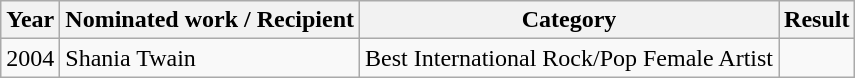<table class="wikitable">
<tr>
<th>Year</th>
<th>Nominated work / Recipient</th>
<th>Category</th>
<th>Result</th>
</tr>
<tr>
<td rowspan="1">2004</td>
<td>Shania Twain</td>
<td>Best International Rock/Pop Female Artist</td>
<td></td>
</tr>
</table>
